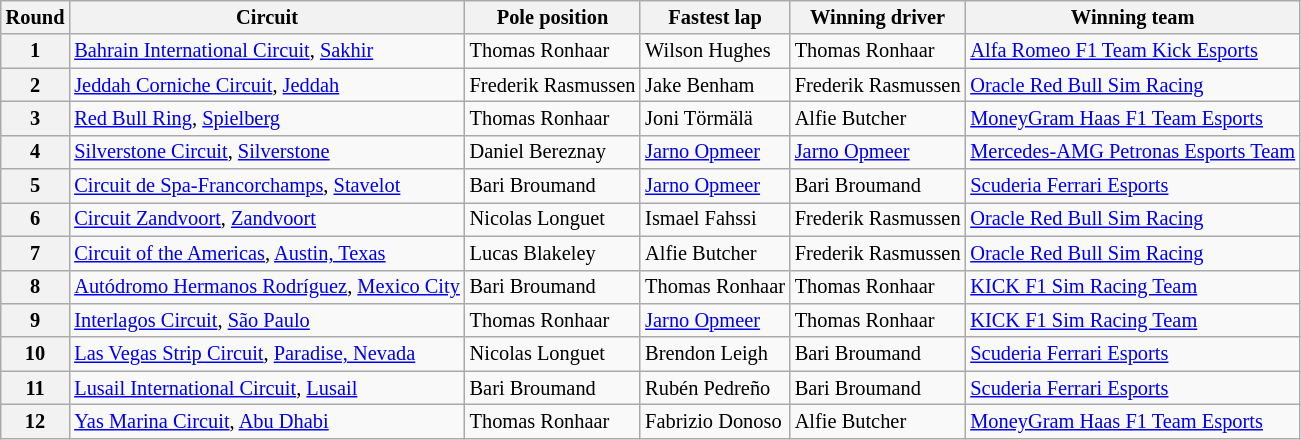<table class="wikitable sortable" style="font-size: 85%;">
<tr>
<th>Round</th>
<th>Circuit</th>
<th>Pole position</th>
<th>Fastest lap</th>
<th>Winning driver</th>
<th>Winning team</th>
</tr>
<tr>
<th>1</th>
<td> <a href='#'>Bahrain International Circuit</a>, <a href='#'>Sakhir</a></td>
<td> Thomas Ronhaar</td>
<td> Wilson Hughes</td>
<td> Thomas Ronhaar</td>
<td> <a href='#'>Alfa Romeo F1 Team Kick Esports</a></td>
</tr>
<tr>
<th>2</th>
<td> <a href='#'>Jeddah Corniche Circuit</a>, <a href='#'>Jeddah</a></td>
<td> Frederik Rasmussen</td>
<td> Jake Benham</td>
<td> Frederik Rasmussen</td>
<td> <a href='#'>Oracle Red Bull Sim Racing</a></td>
</tr>
<tr>
<th>3</th>
<td> <a href='#'>Red Bull Ring</a>, <a href='#'>Spielberg</a></td>
<td> Thomas Ronhaar</td>
<td> Joni Törmälä</td>
<td> Alfie Butcher</td>
<td> <a href='#'>MoneyGram Haas F1 Team Esports</a></td>
</tr>
<tr>
<th>4</th>
<td> <a href='#'>Silverstone Circuit</a>, <a href='#'>Silverstone</a></td>
<td nowrap> Daniel Bereznay</td>
<td> <a href='#'>Jarno Opmeer</a></td>
<td> <a href='#'>Jarno Opmeer</a></td>
<td> <a href='#'>Mercedes-AMG Petronas Esports Team</a></td>
</tr>
<tr>
<th>5</th>
<td> <a href='#'>Circuit de Spa-Francorchamps</a>, <a href='#'>Stavelot</a></td>
<td> Bari Broumand</td>
<td> <a href='#'>Jarno Opmeer</a></td>
<td> Bari Broumand</td>
<td> <a href='#'>Scuderia Ferrari Esports</a></td>
</tr>
<tr>
<th>6</th>
<td> <a href='#'>Circuit Zandvoort</a>, <a href='#'>Zandvoort</a></td>
<td> Nicolas Longuet</td>
<td> Ismael Fahssi</td>
<td> Frederik Rasmussen</td>
<td> <a href='#'>Oracle Red Bull Sim Racing</a></td>
</tr>
<tr>
<th>7</th>
<td> <a href='#'>Circuit of the Americas</a>, <a href='#'>Austin, Texas</a></td>
<td> Lucas Blakeley</td>
<td> Alfie Butcher</td>
<td> Frederik Rasmussen</td>
<td> <a href='#'>Oracle Red Bull Sim Racing</a></td>
</tr>
<tr>
<th>8</th>
<td> <a href='#'>Autódromo Hermanos Rodríguez</a>, <a href='#'>Mexico City</a></td>
<td> Bari Broumand</td>
<td> Thomas Ronhaar</td>
<td> Thomas Ronhaar</td>
<td> <a href='#'>KICK F1 Sim Racing Team</a></td>
</tr>
<tr>
<th>9</th>
<td> <a href='#'>Interlagos Circuit</a>, <a href='#'>São Paulo</a></td>
<td> Thomas Ronhaar</td>
<td> <a href='#'>Jarno Opmeer</a></td>
<td> Thomas Ronhaar</td>
<td> <a href='#'>KICK F1 Sim Racing Team</a></td>
</tr>
<tr>
<th>10</th>
<td> <a href='#'>Las Vegas Strip Circuit</a>, <a href='#'>Paradise, Nevada</a></td>
<td> Nicolas Longuet</td>
<td> Brendon Leigh</td>
<td> Bari Broumand</td>
<td> <a href='#'>Scuderia Ferrari Esports</a></td>
</tr>
<tr>
<th>11</th>
<td> <a href='#'>Lusail International Circuit</a>, <a href='#'>Lusail</a></td>
<td> Bari Broumand</td>
<td> Rubén Pedreño</td>
<td> Bari Broumand</td>
<td> <a href='#'>Scuderia Ferrari Esports</a></td>
</tr>
<tr>
<th>12</th>
<td> <a href='#'>Yas Marina Circuit</a>, <a href='#'>Abu Dhabi</a></td>
<td> Thomas Ronhaar</td>
<td> Fabrizio Donoso</td>
<td> Alfie Butcher</td>
<td> <a href='#'>MoneyGram Haas F1 Team Esports</a></td>
</tr>
</table>
